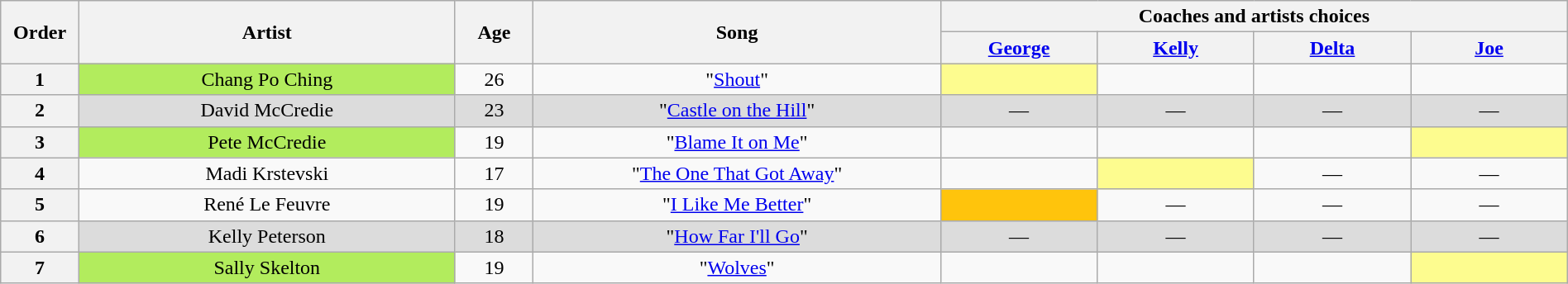<table class="wikitable" style="text-align:center; width:100%;">
<tr>
<th scope="col" rowspan="2" style="width:05%;">Order</th>
<th scope="col" rowspan="2" style="width:24%;">Artist</th>
<th scope="col" rowspan="2" style="width:05%;">Age</th>
<th scope="col" rowspan="2" style="width:26%;">Song</th>
<th colspan="4" style="width:40%;">Coaches and artists choices</th>
</tr>
<tr>
<th style="width:10%;"><a href='#'>George</a></th>
<th style="width:10%;"><a href='#'>Kelly</a></th>
<th style="width:10%;"><a href='#'>Delta</a></th>
<th style="width:10%;"><a href='#'>Joe</a></th>
</tr>
<tr>
<th>1</th>
<td style="background-color:#B2EC5D;">Chang Po Ching</td>
<td>26</td>
<td>"<a href='#'>Shout</a>"</td>
<td style="background-color:#FDFC8F;"> <strong></strong> </td>
<td> <strong></strong> </td>
<td> <strong></strong> </td>
<td> <strong></strong> </td>
</tr>
<tr>
<th>2</th>
<td style="background-color:#DCDCDC;">David McCredie</td>
<td style="background-color:#DCDCDC;">23</td>
<td style="background-color:#DCDCDC;">"<a href='#'>Castle on the Hill</a>"</td>
<td style="background-color:#DCDCDC;">—</td>
<td style="background-color:#DCDCDC;">—</td>
<td style="background-color:#DCDCDC;">—</td>
<td style="background-color:#DCDCDC;">—</td>
</tr>
<tr>
<th>3</th>
<td style="background-color:#B2EC5D;">Pete McCredie</td>
<td>19</td>
<td>"<a href='#'>Blame It on Me</a>"</td>
<td> <strong></strong> </td>
<td> <strong></strong> </td>
<td> <strong></strong> </td>
<td style="background-color:#FDFC8F;"> <strong></strong> </td>
</tr>
<tr>
<th>4</th>
<td>Madi Krstevski</td>
<td>17</td>
<td>"<a href='#'>The One That Got Away</a>"</td>
<td> <strong></strong> </td>
<td style="background-color:#FDFC8F;"> <strong></strong> </td>
<td>—</td>
<td>—</td>
</tr>
<tr>
<th>5</th>
<td>René Le Feuvre</td>
<td>19</td>
<td>"<a href='#'>I Like Me Better</a>"</td>
<td style="background-color:#FFC40C;"> <strong></strong> </td>
<td>—</td>
<td>—</td>
<td>—</td>
</tr>
<tr>
<th>6</th>
<td style="background-color:#DCDCDC;">Kelly Peterson</td>
<td style="background-color:#DCDCDC;">18</td>
<td style="background-color:#DCDCDC;">"<a href='#'>How Far I'll Go</a>"</td>
<td style="background-color:#DCDCDC;">—</td>
<td style="background-color:#DCDCDC;">—</td>
<td style="background-color:#DCDCDC;">—</td>
<td style="background-color:#DCDCDC;">—</td>
</tr>
<tr>
<th>7</th>
<td style="background-color:#B2EC5D;">Sally Skelton</td>
<td>19</td>
<td>"<a href='#'>Wolves</a>"</td>
<td> <strong></strong> </td>
<td> <strong></strong> </td>
<td> <strong></strong> </td>
<td style="background-color:#FDFC8F;"> <strong></strong> </td>
</tr>
</table>
